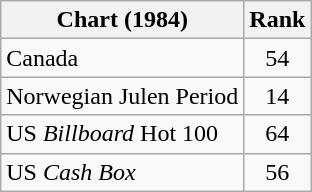<table class="wikitable sortable">
<tr>
<th align="left">Chart (1984)</th>
<th style="text-align:center;">Rank</th>
</tr>
<tr>
<td>Canada</td>
<td style="text-align:center;">54</td>
</tr>
<tr>
<td>Norwegian Julen Period</td>
<td style="text-align:center;">14</td>
</tr>
<tr>
<td>US <em>Billboard</em> Hot 100</td>
<td style="text-align:center;">64</td>
</tr>
<tr>
<td>US <em>Cash Box</em></td>
<td style="text-align:center;">56</td>
</tr>
</table>
